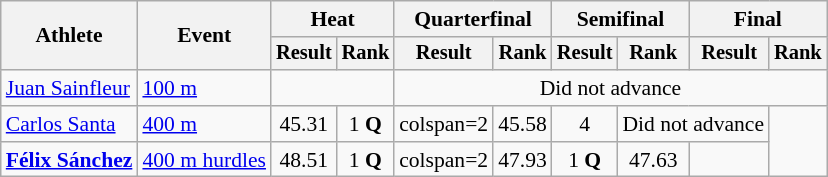<table class=wikitable style="font-size:90%">
<tr>
<th rowspan="2">Athlete</th>
<th rowspan="2">Event</th>
<th colspan="2">Heat</th>
<th colspan="2">Quarterfinal</th>
<th colspan="2">Semifinal</th>
<th colspan="2">Final</th>
</tr>
<tr style="font-size:95%">
<th>Result</th>
<th>Rank</th>
<th>Result</th>
<th>Rank</th>
<th>Result</th>
<th>Rank</th>
<th>Result</th>
<th>Rank</th>
</tr>
<tr align=center>
<td align=left><a href='#'>Juan Sainfleur</a></td>
<td align=left><a href='#'>100 m</a></td>
<td colspan=2></td>
<td colspan=6>Did not advance</td>
</tr>
<tr align=center>
<td align=left><a href='#'>Carlos Santa</a></td>
<td align=left><a href='#'>400 m</a></td>
<td>45.31</td>
<td>1 <strong>Q</strong></td>
<td>colspan=2 </td>
<td>45.58</td>
<td>4</td>
<td colspan=2>Did not advance</td>
</tr>
<tr align=center>
<td align=left><strong><a href='#'>Félix Sánchez</a></strong></td>
<td align=left><a href='#'>400 m hurdles</a></td>
<td>48.51</td>
<td>1 <strong>Q</strong></td>
<td>colspan=2 </td>
<td>47.93</td>
<td>1 <strong>Q</strong></td>
<td>47.63</td>
<td></td>
</tr>
</table>
